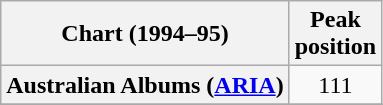<table class="wikitable sortable plainrowheaders" style="text-align:center;">
<tr>
<th scope="col">Chart (1994–95)</th>
<th scope="col">Peak<br>position</th>
</tr>
<tr>
<th scope="row">Australian Albums (<a href='#'>ARIA</a>)</th>
<td align="center">111</td>
</tr>
<tr>
</tr>
<tr>
</tr>
<tr>
</tr>
<tr>
</tr>
<tr>
</tr>
<tr>
</tr>
</table>
